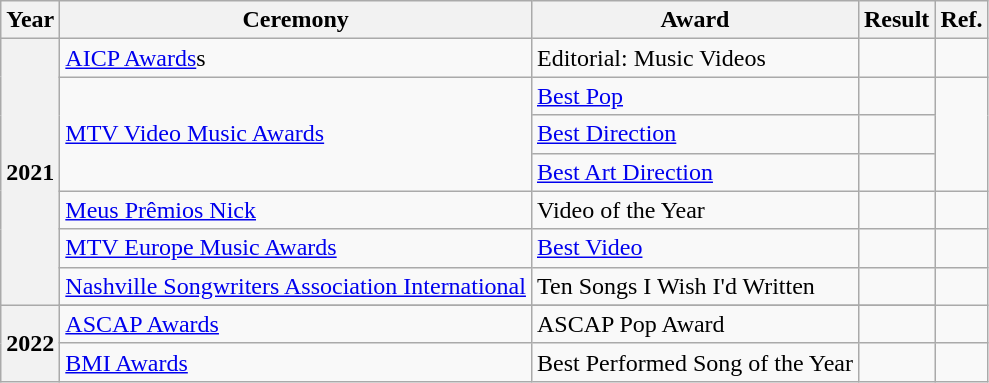<table class="wikitable plainrowheaders">
<tr>
<th scope="col">Year</th>
<th scope="col">Ceremony</th>
<th scope="col">Award</th>
<th scope="col">Result</th>
<th scope="col">Ref.</th>
</tr>
<tr>
<th scope="row" rowspan="7">2021</th>
<td><a href='#'>AICP Awards</a>s</td>
<td>Editorial: Music Videos</td>
<td></td>
<td></td>
</tr>
<tr>
<td rowspan="3"><a href='#'>MTV Video Music Awards</a></td>
<td><a href='#'>Best Pop</a></td>
<td></td>
<td rowspan="3"></td>
</tr>
<tr>
<td><a href='#'>Best Direction</a></td>
<td></td>
</tr>
<tr>
<td><a href='#'>Best Art Direction</a></td>
<td></td>
</tr>
<tr>
<td><a href='#'>Meus Prêmios Nick</a></td>
<td>Video of the Year</td>
<td></td>
<td></td>
</tr>
<tr>
<td><a href='#'>MTV Europe Music Awards</a></td>
<td><a href='#'>Best Video</a></td>
<td></td>
<td></td>
</tr>
<tr>
<td><a href='#'>Nashville Songwriters Association International</a></td>
<td>Ten Songs I Wish I'd Written</td>
<td></td>
<td></td>
</tr>
<tr>
<th scope="row" rowspan="3">2022</th>
</tr>
<tr>
<td><a href='#'>ASCAP Awards</a></td>
<td>ASCAP Pop Award</td>
<td></td>
</tr>
<tr>
<td><a href='#'>BMI Awards</a></td>
<td>Best Performed Song of the Year</td>
<td></td>
<td></td>
</tr>
</table>
